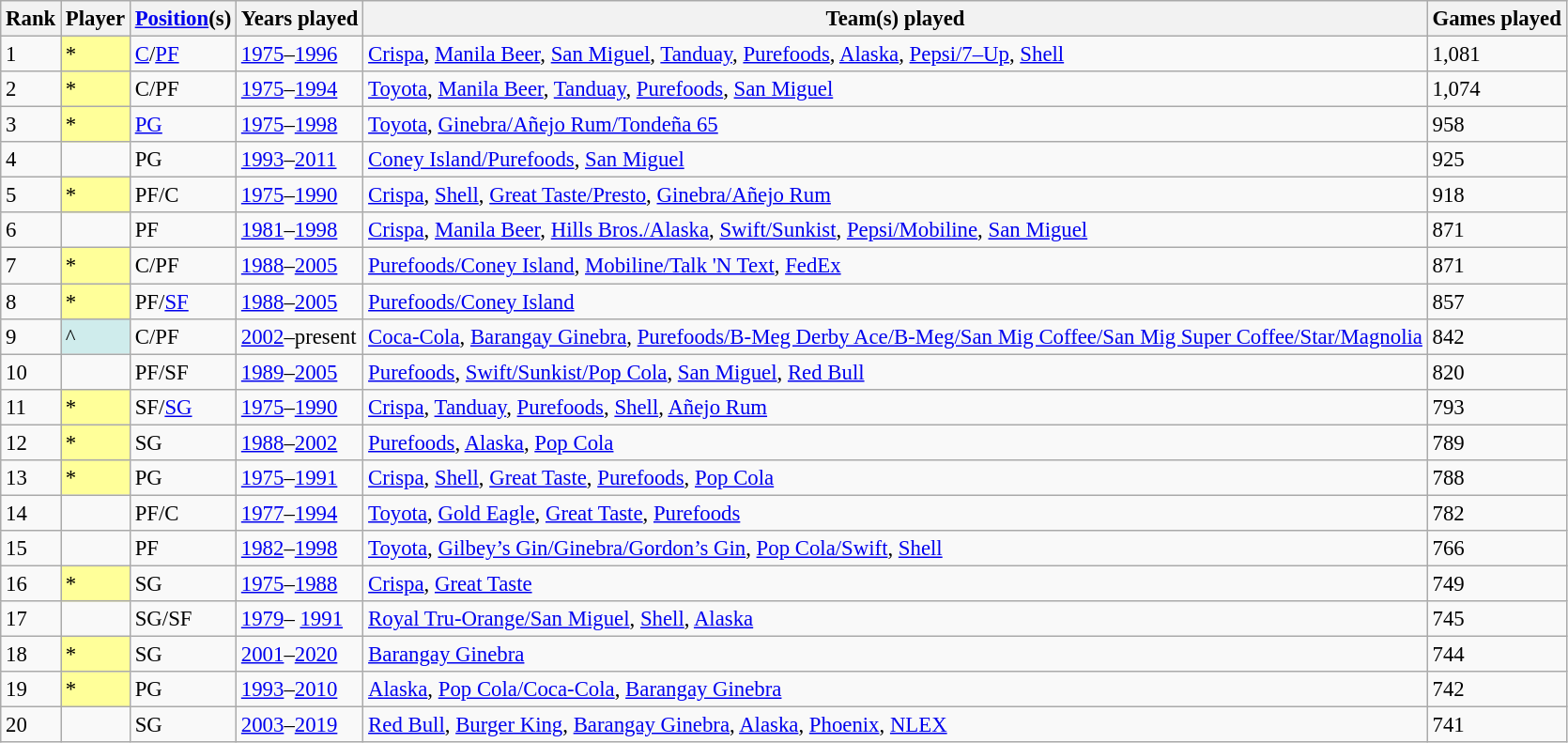<table class="wikitable sortable" style="font-size: 95%;">
<tr>
<th>Rank</th>
<th>Player</th>
<th><a href='#'>Position</a>(s)</th>
<th>Years played</th>
<th class="unsortable">Team(s) played</th>
<th>Games played</th>
</tr>
<tr>
<td>1</td>
<td bgcolor="#FFFF99">*</td>
<td><a href='#'>C</a>/<a href='#'>PF</a></td>
<td><a href='#'>1975</a>–<a href='#'>1996</a></td>
<td><a href='#'>Crispa</a>, <a href='#'>Manila Beer</a>, <a href='#'>San Miguel</a>, <a href='#'>Tanduay</a>, <a href='#'>Purefoods</a>, <a href='#'>Alaska</a>, <a href='#'>Pepsi/7–Up</a>, <a href='#'>Shell</a></td>
<td>1,081</td>
</tr>
<tr>
<td>2</td>
<td bgcolor="#FFFF99">*</td>
<td>C/PF</td>
<td><a href='#'>1975</a>–<a href='#'>1994</a></td>
<td><a href='#'>Toyota</a>, <a href='#'>Manila Beer</a>, <a href='#'>Tanduay</a>, <a href='#'>Purefoods</a>, <a href='#'>San Miguel</a></td>
<td>1,074</td>
</tr>
<tr>
<td>3</td>
<td bgcolor="#FFFF99">*</td>
<td><a href='#'>PG</a></td>
<td><a href='#'>1975</a>–<a href='#'>1998</a></td>
<td><a href='#'>Toyota</a>, <a href='#'>Ginebra/Añejo Rum/Tondeña 65</a></td>
<td>958</td>
</tr>
<tr>
<td>4</td>
<td></td>
<td>PG</td>
<td><a href='#'>1993</a>–<a href='#'>2011</a></td>
<td><a href='#'>Coney Island/Purefoods</a>, <a href='#'>San Miguel</a></td>
<td>925</td>
</tr>
<tr>
<td>5</td>
<td bgcolor="#FFFF99">*</td>
<td>PF/C</td>
<td><a href='#'>1975</a>–<a href='#'>1990</a></td>
<td><a href='#'>Crispa</a>, <a href='#'>Shell</a>, <a href='#'>Great Taste/Presto</a>, <a href='#'>Ginebra/Añejo Rum</a></td>
<td>918</td>
</tr>
<tr>
<td>6</td>
<td></td>
<td>PF</td>
<td><a href='#'>1981</a>–<a href='#'>1998</a></td>
<td><a href='#'>Crispa</a>, <a href='#'>Manila Beer</a>, <a href='#'>Hills Bros./Alaska</a>, <a href='#'>Swift/Sunkist</a>, <a href='#'>Pepsi/Mobiline</a>, <a href='#'>San Miguel</a></td>
<td>871</td>
</tr>
<tr>
<td>7</td>
<td bgcolor="#FFFF99">*</td>
<td>C/PF</td>
<td><a href='#'>1988</a>–<a href='#'>2005</a></td>
<td><a href='#'>Purefoods/Coney Island</a>, <a href='#'>Mobiline/Talk 'N Text</a>, <a href='#'>FedEx</a></td>
<td>871</td>
</tr>
<tr>
<td>8</td>
<td bgcolor="#FFFF99">*</td>
<td>PF/<a href='#'>SF</a></td>
<td><a href='#'>1988</a>–<a href='#'>2005</a></td>
<td><a href='#'>Purefoods/Coney Island</a></td>
<td>857</td>
</tr>
<tr>
<td>9</td>
<td bgcolor="CFECEC"><em></em>^</td>
<td>C/PF</td>
<td><a href='#'>2002</a>–present</td>
<td><a href='#'>Coca-Cola</a>, <a href='#'>Barangay Ginebra</a>, <a href='#'>Purefoods/B-Meg Derby Ace/B-Meg/San Mig Coffee/San Mig Super Coffee/Star/Magnolia</a></td>
<td>842</td>
</tr>
<tr>
<td>10</td>
<td></td>
<td>PF/SF</td>
<td><a href='#'>1989</a>–<a href='#'>2005</a></td>
<td><a href='#'>Purefoods</a>, <a href='#'>Swift/Sunkist/Pop Cola</a>, <a href='#'>San Miguel</a>, <a href='#'>Red Bull</a></td>
<td>820</td>
</tr>
<tr>
<td>11</td>
<td bgcolor="#FFFF99">*</td>
<td>SF/<a href='#'>SG</a></td>
<td><a href='#'>1975</a>–<a href='#'>1990</a></td>
<td><a href='#'>Crispa</a>, <a href='#'>Tanduay</a>, <a href='#'>Purefoods</a>, <a href='#'>Shell</a>, <a href='#'>Añejo Rum</a></td>
<td>793</td>
</tr>
<tr>
<td>12</td>
<td bgcolor="#FFFF99">*</td>
<td>SG</td>
<td><a href='#'>1988</a>–<a href='#'>2002</a></td>
<td><a href='#'>Purefoods</a>, <a href='#'>Alaska</a>, <a href='#'>Pop Cola</a></td>
<td>789</td>
</tr>
<tr>
<td>13</td>
<td bgcolor="#FFFF99">*</td>
<td>PG</td>
<td><a href='#'>1975</a>–<a href='#'>1991</a></td>
<td><a href='#'>Crispa</a>, <a href='#'>Shell</a>, <a href='#'>Great Taste</a>, <a href='#'>Purefoods</a>, <a href='#'>Pop Cola</a></td>
<td>788</td>
</tr>
<tr>
<td>14</td>
<td></td>
<td>PF/C</td>
<td><a href='#'>1977</a>–<a href='#'>1994</a></td>
<td><a href='#'>Toyota</a>, <a href='#'>Gold Eagle</a>, <a href='#'>Great Taste</a>, <a href='#'>Purefoods</a></td>
<td>782</td>
</tr>
<tr>
<td>15</td>
<td></td>
<td>PF</td>
<td><a href='#'>1982</a>–<a href='#'>1998</a></td>
<td><a href='#'>Toyota</a>, <a href='#'>Gilbey’s Gin/Ginebra/Gordon’s Gin</a>, <a href='#'>Pop Cola/Swift</a>, <a href='#'>Shell</a></td>
<td>766</td>
</tr>
<tr>
<td>16</td>
<td bgcolor="#FFFF99">*</td>
<td>SG</td>
<td><a href='#'>1975</a>–<a href='#'>1988</a></td>
<td><a href='#'>Crispa</a>, <a href='#'>Great Taste</a></td>
<td>749</td>
</tr>
<tr>
<td>17</td>
<td></td>
<td>SG/SF</td>
<td><a href='#'>1979</a>– <a href='#'>1991</a></td>
<td><a href='#'>Royal Tru-Orange/San Miguel</a>, <a href='#'>Shell</a>, <a href='#'>Alaska</a></td>
<td>745</td>
</tr>
<tr>
<td>18</td>
<td bgcolor="#FFFF99">*</td>
<td>SG</td>
<td><a href='#'>2001</a>–<a href='#'>2020</a></td>
<td><a href='#'>Barangay Ginebra</a></td>
<td>744</td>
</tr>
<tr>
<td>19</td>
<td bgcolor="#FFFF99">*</td>
<td>PG</td>
<td><a href='#'>1993</a>–<a href='#'>2010</a></td>
<td><a href='#'>Alaska</a>, <a href='#'>Pop Cola/Coca-Cola</a>, <a href='#'>Barangay Ginebra</a></td>
<td>742</td>
</tr>
<tr>
<td>20</td>
<td></td>
<td>SG</td>
<td><a href='#'>2003</a>–<a href='#'>2019</a></td>
<td><a href='#'>Red Bull</a>, <a href='#'>Burger King</a>, <a href='#'>Barangay Ginebra</a>, <a href='#'>Alaska</a>, <a href='#'>Phoenix</a>, <a href='#'>NLEX</a></td>
<td>741</td>
</tr>
</table>
